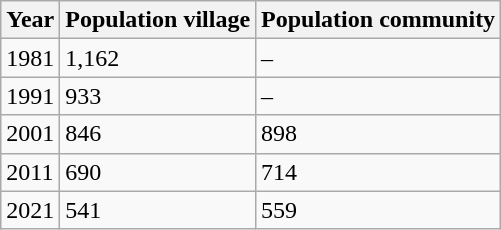<table class=wikitable>
<tr>
<th>Year</th>
<th>Population village</th>
<th>Population community</th>
</tr>
<tr>
<td>1981</td>
<td>1,162</td>
<td>–</td>
</tr>
<tr>
<td>1991</td>
<td>933</td>
<td>–</td>
</tr>
<tr>
<td>2001</td>
<td>846</td>
<td>898</td>
</tr>
<tr>
<td>2011</td>
<td>690</td>
<td>714</td>
</tr>
<tr>
<td>2021</td>
<td>541</td>
<td>559</td>
</tr>
</table>
